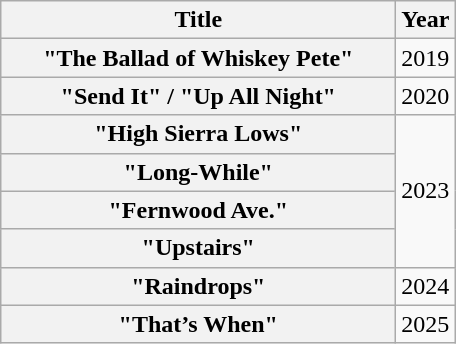<table class="wikitable plainrowheaders" style="text-align:center;">
<tr>
<th scope="col" style="width:16em;">Title</th>
<th scope="col">Year</th>
</tr>
<tr>
<th scope="row">"The Ballad of Whiskey Pete"</th>
<td>2019</td>
</tr>
<tr>
<th scope="row">"Send It" / "Up All Night"</th>
<td>2020</td>
</tr>
<tr>
<th scope="row">"High Sierra Lows"</th>
<td rowspan="4">2023</td>
</tr>
<tr>
<th scope="row">"Long-While"</th>
</tr>
<tr>
<th scope="row">"Fernwood Ave."</th>
</tr>
<tr>
<th scope="row">"Upstairs"</th>
</tr>
<tr>
<th scope="row">"Raindrops"</th>
<td>2024</td>
</tr>
<tr>
<th scope="row">"That’s When"</th>
<td>2025</td>
</tr>
</table>
